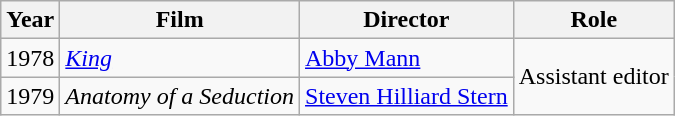<table class="wikitable">
<tr>
<th>Year</th>
<th>Film</th>
<th>Director</th>
<th>Role</th>
</tr>
<tr>
<td>1978</td>
<td><em><a href='#'>King</a></em></td>
<td><a href='#'>Abby Mann</a></td>
<td rowspan=2>Assistant editor</td>
</tr>
<tr>
<td>1979</td>
<td><em>Anatomy of a Seduction</em></td>
<td><a href='#'>Steven Hilliard Stern</a></td>
</tr>
</table>
